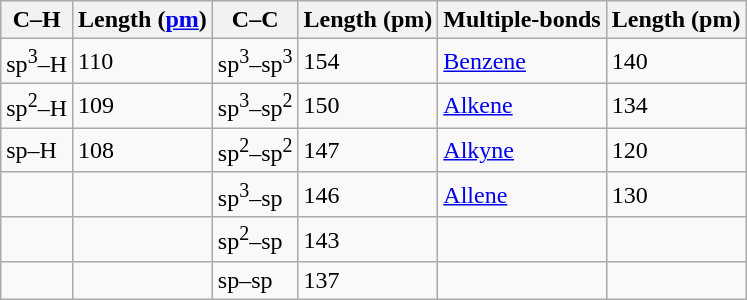<table align="center" class="wikitable">
<tr>
<th>C–H</th>
<th>Length (<a href='#'>pm</a>)</th>
<th>C–C</th>
<th>Length (pm)</th>
<th>Multiple-bonds</th>
<th>Length (pm)</th>
</tr>
<tr>
<td>sp<sup>3</sup>–H</td>
<td>110</td>
<td>sp<sup>3</sup>–sp<sup>3</sup></td>
<td>154</td>
<td><a href='#'>Benzene</a></td>
<td>140</td>
</tr>
<tr>
<td>sp<sup>2</sup>–H</td>
<td>109</td>
<td>sp<sup>3</sup>–sp<sup>2</sup></td>
<td>150</td>
<td><a href='#'>Alkene</a></td>
<td>134</td>
</tr>
<tr>
<td>sp–H</td>
<td>108</td>
<td>sp<sup>2</sup>–sp<sup>2</sup></td>
<td>147</td>
<td><a href='#'>Alkyne</a></td>
<td>120</td>
</tr>
<tr>
<td></td>
<td></td>
<td>sp<sup>3</sup>–sp</td>
<td>146</td>
<td><a href='#'>Allene</a></td>
<td>130</td>
</tr>
<tr>
<td></td>
<td></td>
<td>sp<sup>2</sup>–sp</td>
<td>143</td>
<td></td>
<td></td>
</tr>
<tr>
<td></td>
<td></td>
<td>sp–sp</td>
<td>137</td>
<td></td>
<td></td>
</tr>
</table>
